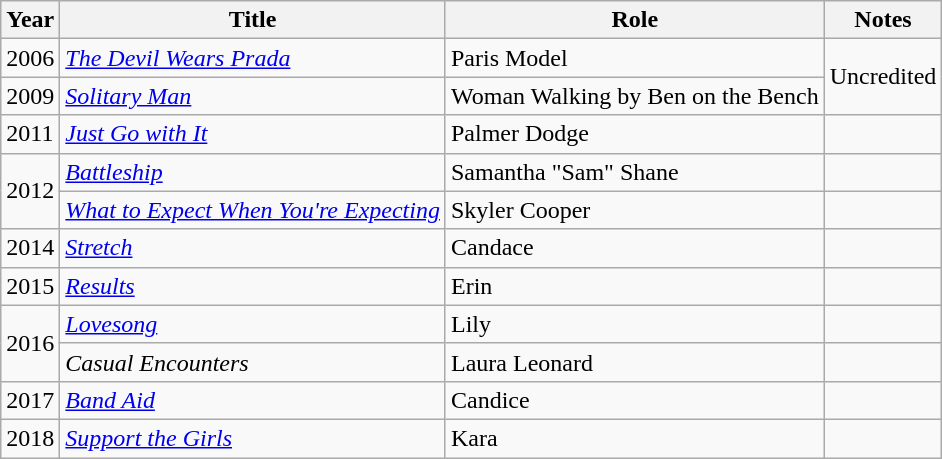<table class="wikitable sortable">
<tr>
<th>Year</th>
<th>Title</th>
<th>Role</th>
<th class="unsortable">Notes</th>
</tr>
<tr>
<td>2006</td>
<td><em><a href='#'>The Devil Wears Prada</a></em></td>
<td>Paris Model</td>
<td rowspan="2">Uncredited</td>
</tr>
<tr>
<td>2009</td>
<td><em><a href='#'>Solitary Man</a></em></td>
<td>Woman Walking by Ben on the Bench</td>
</tr>
<tr>
<td>2011</td>
<td><em><a href='#'>Just Go with It</a></em></td>
<td>Palmer Dodge</td>
<td></td>
</tr>
<tr>
<td rowspan="2">2012</td>
<td><em><a href='#'>Battleship</a></em></td>
<td>Samantha "Sam" Shane</td>
<td></td>
</tr>
<tr>
<td><em><a href='#'>What to Expect When You're Expecting</a></em></td>
<td>Skyler Cooper</td>
<td></td>
</tr>
<tr>
<td>2014</td>
<td><em><a href='#'>Stretch</a></em></td>
<td>Candace</td>
<td></td>
</tr>
<tr>
<td>2015</td>
<td><em><a href='#'>Results</a></em></td>
<td>Erin</td>
<td></td>
</tr>
<tr>
<td rowspan="2">2016</td>
<td><em><a href='#'>Lovesong</a></em></td>
<td>Lily</td>
<td></td>
</tr>
<tr>
<td><em>Casual Encounters</em></td>
<td>Laura Leonard</td>
<td></td>
</tr>
<tr>
<td>2017</td>
<td><em><a href='#'>Band Aid</a></em></td>
<td>Candice</td>
<td></td>
</tr>
<tr>
<td>2018</td>
<td><em><a href='#'>Support the Girls</a></em></td>
<td>Kara</td>
<td></td>
</tr>
</table>
